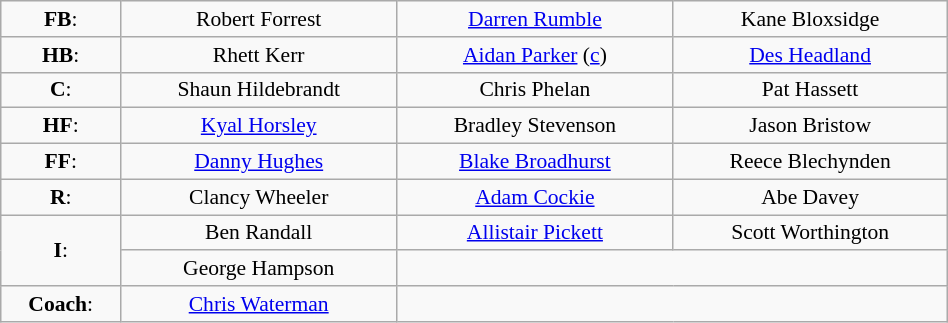<table class="wikitable" width="50%" align="center" style="font-size:90%; text-align: center">
<tr>
<td><strong>FB</strong>:</td>
<td>Robert Forrest</td>
<td><a href='#'>Darren Rumble</a></td>
<td>Kane Bloxsidge</td>
</tr>
<tr>
<td><strong>HB</strong>:</td>
<td>Rhett Kerr</td>
<td><a href='#'>Aidan Parker</a> (<a href='#'>c</a>)</td>
<td><a href='#'>Des Headland</a></td>
</tr>
<tr>
<td><strong>C</strong>:</td>
<td>Shaun Hildebrandt</td>
<td>Chris Phelan</td>
<td>Pat Hassett</td>
</tr>
<tr>
<td><strong>HF</strong>:</td>
<td><a href='#'>Kyal Horsley</a></td>
<td>Bradley Stevenson</td>
<td>Jason Bristow</td>
</tr>
<tr>
<td><strong>FF</strong>:</td>
<td><a href='#'>Danny Hughes</a></td>
<td><a href='#'>Blake Broadhurst</a></td>
<td>Reece Blechynden</td>
</tr>
<tr>
<td><strong>R</strong>:</td>
<td>Clancy Wheeler</td>
<td><a href='#'>Adam Cockie</a></td>
<td>Abe Davey</td>
</tr>
<tr>
<td rowspan="2"><strong>I</strong>:</td>
<td>Ben Randall</td>
<td><a href='#'>Allistair Pickett</a></td>
<td>Scott Worthington</td>
</tr>
<tr>
<td>George Hampson</td>
<td colspan="2"></td>
</tr>
<tr>
<td><strong>Coach</strong>:</td>
<td><a href='#'>Chris Waterman</a></td>
<td colspan="2"></td>
</tr>
</table>
